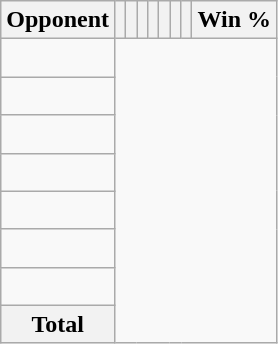<table class="wikitable sortable collapsible collapsed" style="text-align: center;">
<tr>
<th>Opponent</th>
<th></th>
<th></th>
<th></th>
<th></th>
<th></th>
<th></th>
<th></th>
<th>Win %</th>
</tr>
<tr>
<td align="left"><br></td>
</tr>
<tr>
<td align="left"><br></td>
</tr>
<tr>
<td align="left"><br></td>
</tr>
<tr>
<td align="left"><br></td>
</tr>
<tr>
<td align="left"><br></td>
</tr>
<tr>
<td align="left"><br></td>
</tr>
<tr>
<td align="left"><br></td>
</tr>
<tr class="sortbottom">
<th>Total<br></th>
</tr>
</table>
